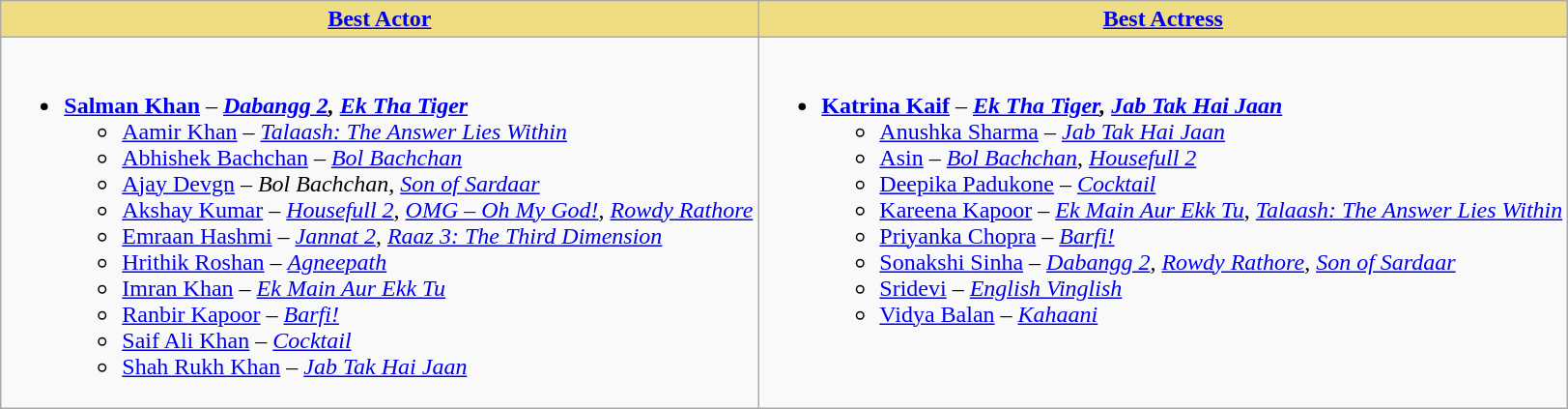<table class="wikitable">
<tr>
<th ! style="background:#EEDD82;text-align:center;"><a href='#'>Best Actor</a></th>
<th ! style="background:#eedd82;text-align:center;"><a href='#'>Best Actress</a></th>
</tr>
<tr>
<td valign="top"><br><ul><li><strong><a href='#'>Salman Khan</a></strong> – <strong><em><a href='#'>Dabangg 2</a>, <a href='#'>Ek Tha Tiger</a></em></strong><ul><li><a href='#'>Aamir Khan</a> – <em><a href='#'>Talaash: The Answer Lies Within</a></em></li><li><a href='#'>Abhishek Bachchan</a> – <em><a href='#'>Bol Bachchan</a></em></li><li><a href='#'>Ajay Devgn</a> – <em>Bol Bachchan</em>, <em><a href='#'>Son of Sardaar</a></em></li><li><a href='#'>Akshay Kumar</a> – <em><a href='#'>Housefull 2</a></em>, <em><a href='#'>OMG – Oh My God!</a></em>, <em><a href='#'>Rowdy Rathore</a></em></li><li><a href='#'>Emraan Hashmi</a> – <em><a href='#'>Jannat 2</a></em>, <em><a href='#'>Raaz 3: The Third Dimension</a></em></li><li><a href='#'>Hrithik Roshan</a> – <em><a href='#'>Agneepath</a></em></li><li><a href='#'>Imran Khan</a> – <em><a href='#'>Ek Main Aur Ekk Tu</a></em></li><li><a href='#'>Ranbir Kapoor</a> – <em><a href='#'>Barfi!</a></em></li><li><a href='#'>Saif Ali Khan</a> – <em><a href='#'>Cocktail</a></em></li><li><a href='#'>Shah Rukh Khan</a> – <em><a href='#'>Jab Tak Hai Jaan</a></em></li></ul></li></ul></td>
<td valign="top"><br><ul><li><strong><a href='#'>Katrina Kaif</a></strong> – <strong><em><a href='#'>Ek Tha Tiger</a>, <a href='#'>Jab Tak Hai Jaan</a></em></strong><ul><li><a href='#'>Anushka Sharma</a> – <em><a href='#'>Jab Tak Hai Jaan</a></em></li><li><a href='#'>Asin</a> – <em><a href='#'>Bol Bachchan</a></em>, <em><a href='#'>Housefull 2</a></em></li><li><a href='#'>Deepika Padukone</a> – <em><a href='#'>Cocktail</a></em></li><li><a href='#'>Kareena Kapoor</a> – <em><a href='#'>Ek Main Aur Ekk Tu</a></em>, <em><a href='#'>Talaash: The Answer Lies Within</a></em></li><li><a href='#'>Priyanka Chopra</a> – <em><a href='#'>Barfi!</a></em></li><li><a href='#'>Sonakshi Sinha</a> – <em><a href='#'>Dabangg 2</a></em>, <em><a href='#'>Rowdy Rathore</a></em>, <em><a href='#'>Son of Sardaar</a></em></li><li><a href='#'>Sridevi</a> – <em><a href='#'>English Vinglish</a></em></li><li><a href='#'>Vidya Balan</a> – <em><a href='#'>Kahaani</a></em></li></ul></li></ul></td>
</tr>
</table>
